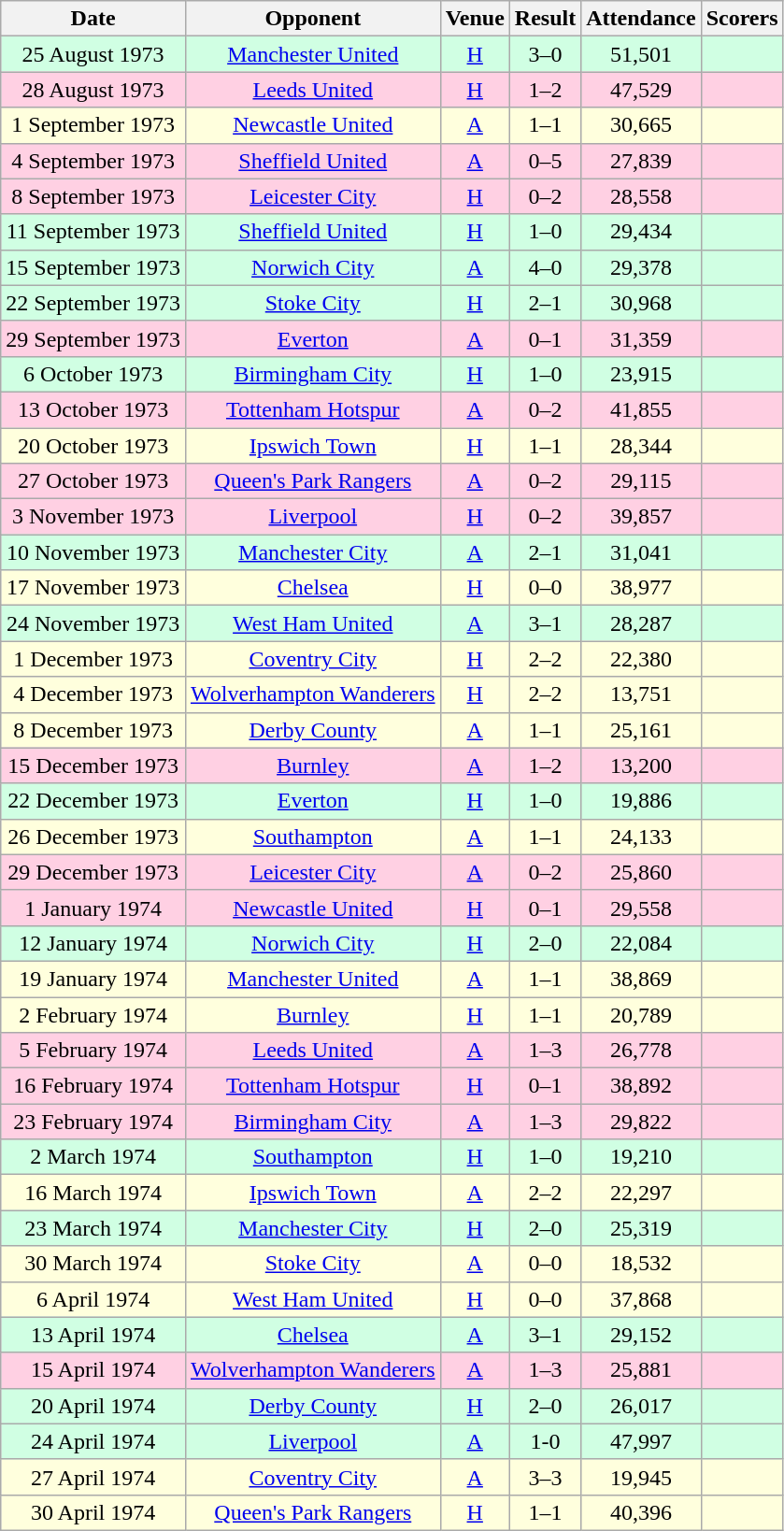<table class="wikitable sortable" style="font-size:100%; text-align:center">
<tr>
<th>Date</th>
<th>Opponent</th>
<th>Venue</th>
<th>Result</th>
<th>Attendance</th>
<th>Scorers</th>
</tr>
<tr style="background-color: #d0ffe3;">
<td>25 August 1973</td>
<td><a href='#'>Manchester United</a></td>
<td><a href='#'>H</a></td>
<td>3–0</td>
<td>51,501</td>
<td></td>
</tr>
<tr style="background-color: #ffd0e3;">
<td>28 August 1973</td>
<td><a href='#'>Leeds United</a></td>
<td><a href='#'>H</a></td>
<td>1–2</td>
<td>47,529</td>
<td></td>
</tr>
<tr style="background-color: #ffffdd;">
<td>1 September 1973</td>
<td><a href='#'>Newcastle United</a></td>
<td><a href='#'>A</a></td>
<td>1–1</td>
<td>30,665</td>
<td></td>
</tr>
<tr style="background-color: #ffd0e3;">
<td>4 September 1973</td>
<td><a href='#'>Sheffield United</a></td>
<td><a href='#'>A</a></td>
<td>0–5</td>
<td>27,839</td>
<td></td>
</tr>
<tr style="background-color: #ffd0e3;">
<td>8 September 1973</td>
<td><a href='#'>Leicester City</a></td>
<td><a href='#'>H</a></td>
<td>0–2</td>
<td>28,558</td>
<td></td>
</tr>
<tr style="background-color: #d0ffe3;">
<td>11 September 1973</td>
<td><a href='#'>Sheffield United</a></td>
<td><a href='#'>H</a></td>
<td>1–0</td>
<td>29,434</td>
<td></td>
</tr>
<tr style="background-color: #d0ffe3;">
<td>15 September 1973</td>
<td><a href='#'>Norwich City</a></td>
<td><a href='#'>A</a></td>
<td>4–0</td>
<td>29,378</td>
<td></td>
</tr>
<tr style="background-color: #d0ffe3;">
<td>22 September 1973</td>
<td><a href='#'>Stoke City</a></td>
<td><a href='#'>H</a></td>
<td>2–1</td>
<td>30,968</td>
<td></td>
</tr>
<tr style="background-color: #ffd0e3;">
<td>29 September 1973</td>
<td><a href='#'>Everton</a></td>
<td><a href='#'>A</a></td>
<td>0–1</td>
<td>31,359</td>
<td></td>
</tr>
<tr style="background-color: #d0ffe3;">
<td>6 October 1973</td>
<td><a href='#'>Birmingham City</a></td>
<td><a href='#'>H</a></td>
<td>1–0</td>
<td>23,915</td>
<td></td>
</tr>
<tr style="background-color: #ffd0e3;">
<td>13 October 1973</td>
<td><a href='#'>Tottenham Hotspur</a></td>
<td><a href='#'>A</a></td>
<td>0–2</td>
<td>41,855</td>
<td></td>
</tr>
<tr style="background-color: #ffffdd;">
<td>20 October 1973</td>
<td><a href='#'>Ipswich Town</a></td>
<td><a href='#'>H</a></td>
<td>1–1</td>
<td>28,344</td>
<td></td>
</tr>
<tr style="background-color: #ffd0e3;">
<td>27 October 1973</td>
<td><a href='#'>Queen's Park Rangers</a></td>
<td><a href='#'>A</a></td>
<td>0–2</td>
<td>29,115</td>
<td></td>
</tr>
<tr style="background-color: #ffd0e3;">
<td>3 November 1973</td>
<td><a href='#'>Liverpool</a></td>
<td><a href='#'>H</a></td>
<td>0–2</td>
<td>39,857</td>
<td></td>
</tr>
<tr style="background-color: #d0ffe3;">
<td>10 November 1973</td>
<td><a href='#'>Manchester City</a></td>
<td><a href='#'>A</a></td>
<td>2–1</td>
<td>31,041</td>
<td></td>
</tr>
<tr style="background-color: #ffffdd;">
<td>17 November 1973</td>
<td><a href='#'>Chelsea</a></td>
<td><a href='#'>H</a></td>
<td>0–0</td>
<td>38,977</td>
<td></td>
</tr>
<tr style="background-color: #d0ffe3;">
<td>24 November 1973</td>
<td><a href='#'>West Ham United</a></td>
<td><a href='#'>A</a></td>
<td>3–1</td>
<td>28,287</td>
<td></td>
</tr>
<tr style="background-color: #ffffdd;">
<td>1 December 1973</td>
<td><a href='#'>Coventry City</a></td>
<td><a href='#'>H</a></td>
<td>2–2</td>
<td>22,380</td>
<td></td>
</tr>
<tr style="background-color: #ffffdd;">
<td>4 December 1973</td>
<td><a href='#'>Wolverhampton Wanderers</a></td>
<td><a href='#'>H</a></td>
<td>2–2</td>
<td>13,751</td>
<td></td>
</tr>
<tr style="background-color: #ffffdd;">
<td>8 December 1973</td>
<td><a href='#'>Derby County</a></td>
<td><a href='#'>A</a></td>
<td>1–1</td>
<td>25,161</td>
<td></td>
</tr>
<tr style="background-color: #ffd0e3;">
<td>15 December 1973</td>
<td><a href='#'>Burnley</a></td>
<td><a href='#'>A</a></td>
<td>1–2</td>
<td>13,200</td>
<td></td>
</tr>
<tr style="background-color: #d0ffe3;">
<td>22 December 1973</td>
<td><a href='#'>Everton</a></td>
<td><a href='#'>H</a></td>
<td>1–0</td>
<td>19,886</td>
<td></td>
</tr>
<tr style="background-color: #ffffdd;">
<td>26 December 1973</td>
<td><a href='#'>Southampton</a></td>
<td><a href='#'>A</a></td>
<td>1–1</td>
<td>24,133</td>
<td></td>
</tr>
<tr style="background-color: #ffd0e3;">
<td>29 December 1973</td>
<td><a href='#'>Leicester City</a></td>
<td><a href='#'>A</a></td>
<td>0–2</td>
<td>25,860</td>
<td></td>
</tr>
<tr style="background-color: #ffd0e3;">
<td>1 January 1974</td>
<td><a href='#'>Newcastle United</a></td>
<td><a href='#'>H</a></td>
<td>0–1</td>
<td>29,558</td>
<td></td>
</tr>
<tr style="background-color: #d0ffe3;">
<td>12 January 1974</td>
<td><a href='#'>Norwich City</a></td>
<td><a href='#'>H</a></td>
<td>2–0</td>
<td>22,084</td>
<td></td>
</tr>
<tr style="background-color: #ffffdd;">
<td>19 January 1974</td>
<td><a href='#'>Manchester United</a></td>
<td><a href='#'>A</a></td>
<td>1–1</td>
<td>38,869</td>
<td></td>
</tr>
<tr style="background-color: #ffffdd;">
<td>2 February 1974</td>
<td><a href='#'>Burnley</a></td>
<td><a href='#'>H</a></td>
<td>1–1</td>
<td>20,789</td>
<td></td>
</tr>
<tr style="background-color: #ffd0e3;">
<td>5 February 1974</td>
<td><a href='#'>Leeds United</a></td>
<td><a href='#'>A</a></td>
<td>1–3</td>
<td>26,778</td>
<td></td>
</tr>
<tr style="background-color: #ffd0e3;">
<td>16 February 1974</td>
<td><a href='#'>Tottenham Hotspur</a></td>
<td><a href='#'>H</a></td>
<td>0–1</td>
<td>38,892</td>
<td></td>
</tr>
<tr style="background-color: #ffd0e3;">
<td>23 February 1974</td>
<td><a href='#'>Birmingham City</a></td>
<td><a href='#'>A</a></td>
<td>1–3</td>
<td>29,822</td>
<td></td>
</tr>
<tr style="background-color: #d0ffe3;">
<td>2 March 1974</td>
<td><a href='#'>Southampton</a></td>
<td><a href='#'>H</a></td>
<td>1–0</td>
<td>19,210</td>
<td></td>
</tr>
<tr style="background-color: #ffffdd;">
<td>16 March 1974</td>
<td><a href='#'>Ipswich Town</a></td>
<td><a href='#'>A</a></td>
<td>2–2</td>
<td>22,297</td>
<td></td>
</tr>
<tr style="background-color: #d0ffe3;">
<td>23 March 1974</td>
<td><a href='#'>Manchester City</a></td>
<td><a href='#'>H</a></td>
<td>2–0</td>
<td>25,319</td>
<td></td>
</tr>
<tr style="background-color: #ffffdd;">
<td>30 March 1974</td>
<td><a href='#'>Stoke City</a></td>
<td><a href='#'>A</a></td>
<td>0–0</td>
<td>18,532</td>
<td></td>
</tr>
<tr style="background-color: #ffffdd;">
<td>6 April 1974</td>
<td><a href='#'>West Ham United</a></td>
<td><a href='#'>H</a></td>
<td>0–0</td>
<td>37,868</td>
<td></td>
</tr>
<tr style="background-color: #d0ffe3;">
<td>13 April 1974</td>
<td><a href='#'>Chelsea</a></td>
<td><a href='#'>A</a></td>
<td>3–1</td>
<td>29,152</td>
<td></td>
</tr>
<tr style="background-color: #ffd0e3;">
<td>15 April 1974</td>
<td><a href='#'>Wolverhampton Wanderers</a></td>
<td><a href='#'>A</a></td>
<td>1–3</td>
<td>25,881</td>
<td></td>
</tr>
<tr style="background-color: #d0ffe3;">
<td>20 April 1974</td>
<td><a href='#'>Derby County</a></td>
<td><a href='#'>H</a></td>
<td>2–0</td>
<td>26,017</td>
<td></td>
</tr>
<tr style="background-color: #d0ffe3;">
<td>24 April 1974</td>
<td><a href='#'>Liverpool</a></td>
<td><a href='#'>A</a></td>
<td>1-0</td>
<td>47,997</td>
<td></td>
</tr>
<tr style="background-color: #ffffdd;">
<td>27 April 1974</td>
<td><a href='#'>Coventry City</a></td>
<td><a href='#'>A</a></td>
<td>3–3</td>
<td>19,945</td>
<td></td>
</tr>
<tr style="background-color: #ffffdd;">
<td>30 April 1974</td>
<td><a href='#'>Queen's Park Rangers</a></td>
<td><a href='#'>H</a></td>
<td>1–1</td>
<td>40,396</td>
<td></td>
</tr>
</table>
